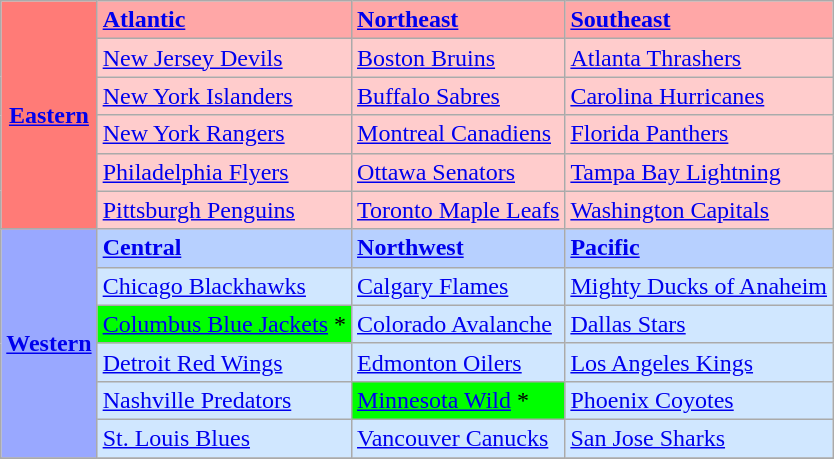<table class="wikitable">
<tr>
<th rowspan="6" style="background-color: #FF7B77;"><strong><a href='#'>Eastern</a></strong></th>
<td style="background-color: #FFA7A7;"><strong><a href='#'>Atlantic</a></strong></td>
<td style="background-color: #FFA7A7;"><strong><a href='#'>Northeast</a></strong></td>
<td style="background-color: #FFA7A7;"><strong><a href='#'>Southeast</a></strong></td>
</tr>
<tr>
<td style="background-color: #FFCCCC;"><a href='#'>New Jersey Devils</a></td>
<td style="background-color: #FFCCCC;"><a href='#'>Boston Bruins</a></td>
<td style="background-color: #FFCCCC;"><a href='#'>Atlanta Thrashers</a></td>
</tr>
<tr>
<td style="background-color: #FFCCCC;"><a href='#'>New York Islanders</a></td>
<td style="background-color: #FFCCCC;"><a href='#'>Buffalo Sabres</a></td>
<td style="background-color: #FFCCCC;"><a href='#'>Carolina Hurricanes</a></td>
</tr>
<tr>
<td style="background-color: #FFCCCC;"><a href='#'>New York Rangers</a></td>
<td style="background-color: #FFCCCC;"><a href='#'>Montreal Canadiens</a></td>
<td style="background-color: #FFCCCC;"><a href='#'>Florida Panthers</a></td>
</tr>
<tr>
<td style="background-color: #FFCCCC;"><a href='#'>Philadelphia Flyers</a></td>
<td style="background-color: #FFCCCC;"><a href='#'>Ottawa Senators</a></td>
<td style="background-color: #FFCCCC;"><a href='#'>Tampa Bay Lightning</a></td>
</tr>
<tr>
<td style="background-color: #FFCCCC;"><a href='#'>Pittsburgh Penguins</a></td>
<td style="background-color: #FFCCCC;"><a href='#'>Toronto Maple Leafs</a></td>
<td style="background-color: #FFCCCC;"><a href='#'>Washington Capitals</a></td>
</tr>
<tr>
<th rowspan="6" style="background-color: #99A8FF;"><strong><a href='#'>Western</a></strong></th>
<td style="background-color: #B7D0FF;"><strong><a href='#'>Central</a></strong></td>
<td style="background-color: #B7D0FF;"><strong><a href='#'>Northwest</a></strong></td>
<td style="background-color: #B7D0FF;"><strong><a href='#'>Pacific</a></strong></td>
</tr>
<tr>
<td style="background-color: #D0E7FF;"><a href='#'>Chicago Blackhawks</a></td>
<td style="background-color: #D0E7FF;"><a href='#'>Calgary Flames</a></td>
<td style="background-color: #D0E7FF;"><a href='#'>Mighty Ducks of Anaheim</a></td>
</tr>
<tr>
<td style="background-color: #00FF00;"><a href='#'>Columbus Blue Jackets</a> *</td>
<td style="background-color: #D0E7FF;"><a href='#'>Colorado Avalanche</a></td>
<td style="background-color: #D0E7FF;"><a href='#'>Dallas Stars</a></td>
</tr>
<tr>
<td style="background-color: #D0E7FF;"><a href='#'>Detroit Red Wings</a></td>
<td style="background-color: #D0E7FF;"><a href='#'>Edmonton Oilers</a></td>
<td style="background-color: #D0E7FF;"><a href='#'>Los Angeles Kings</a></td>
</tr>
<tr>
<td style="background-color: #D0E7FF;"><a href='#'>Nashville Predators</a></td>
<td style="background-color: #00FF00;"><a href='#'>Minnesota Wild</a> *</td>
<td style="background-color: #D0E7FF;"><a href='#'>Phoenix Coyotes</a></td>
</tr>
<tr>
<td style="background-color: #D0E7FF;"><a href='#'>St. Louis Blues</a></td>
<td style="background-color: #D0E7FF;"><a href='#'>Vancouver Canucks</a></td>
<td style="background-color: #D0E7FF;"><a href='#'>San Jose Sharks</a></td>
</tr>
<tr>
</tr>
</table>
